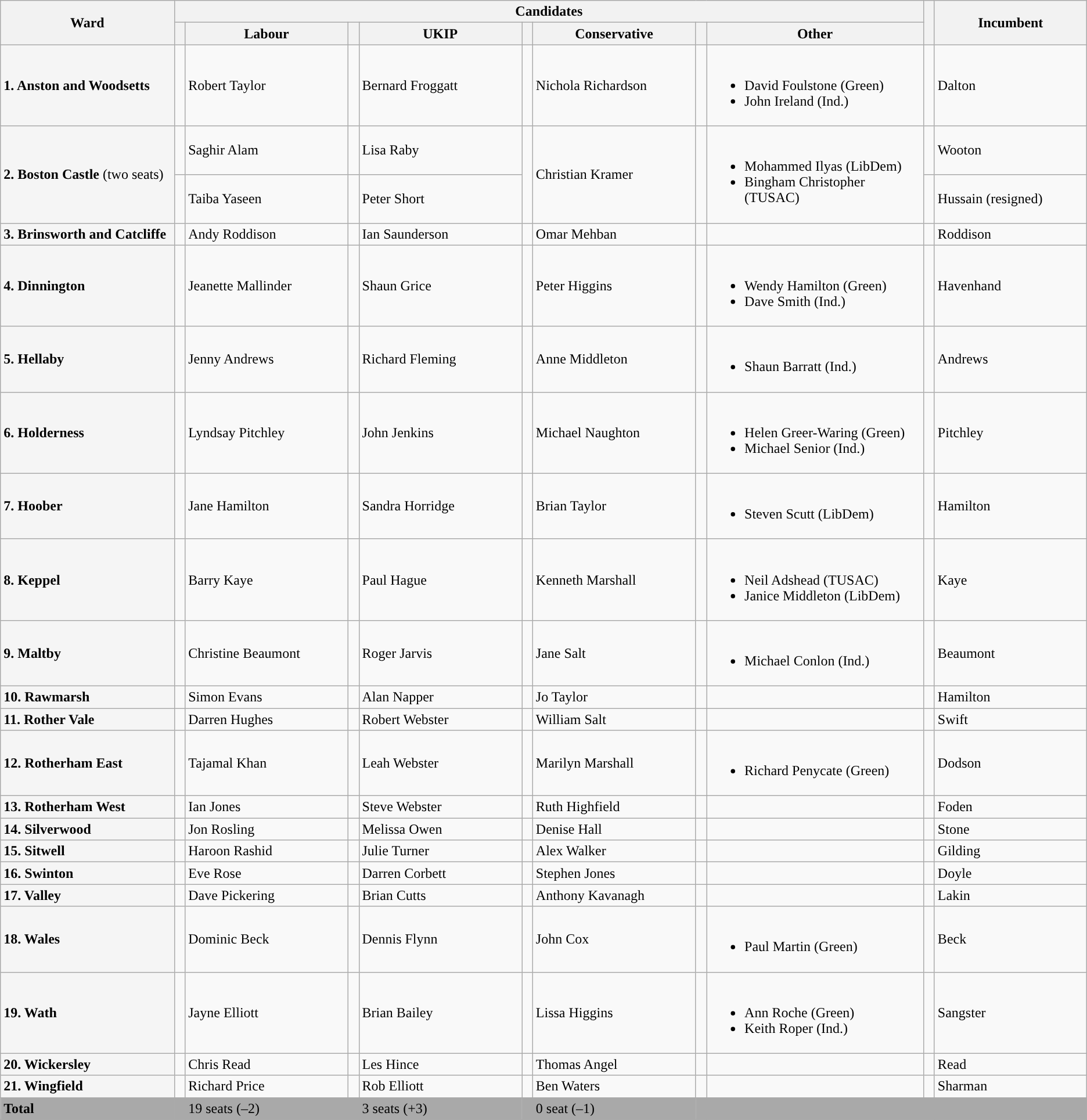<table class="wikitable">
<tr>
<th width=16% rowspan=2>Ward</th>
<th colspan=8>Candidates</th>
<th width=1% rowspan=2> </th>
<th width=14% rowspan=2>Incumbent</th>
</tr>
<tr>
<th width=1% style="background:"> </th>
<th width=15% style="background:">Labour</th>
<th width=1% style="background:"> </th>
<th width=15% style="background:"><span>UKIP</span></th>
<th width=1% style="background:"> </th>
<th width=15% style="background:">Conservative</th>
<th width=1% style="background:"> </th>
<th width=20% style="background:">Other</th>
</tr>
<tr>
<td bgcolor=whitesmoke><strong>1. Anston and Woodsetts</strong></td>
<td style="background:"></td>
<td>Robert Taylor</td>
<td></td>
<td>Bernard Froggatt</td>
<td></td>
<td>Nichola Richardson</td>
<td></td>
<td><br><ul><li>David Foulstone (Green)</li><li>John Ireland (Ind.)</li></ul></td>
<td style="background:"></td>
<td>Dalton</td>
</tr>
<tr>
<td rowspan=2 bgcolor=whitesmoke><strong>2. Boston Castle</strong> (two seats)</td>
<td style="background:"></td>
<td>Saghir Alam</td>
<td></td>
<td>Lisa Raby</td>
<td rowspan=2></td>
<td rowspan=2>Christian Kramer</td>
<td rowspan=2></td>
<td rowspan=2><br><ul><li>Mohammed Ilyas (LibDem)</li><li>Bingham Christopher (TUSAC)</li></ul></td>
<td style="background:"></td>
<td>Wooton</td>
</tr>
<tr>
<td style="background:"></td>
<td>Taiba Yaseen</td>
<td></td>
<td>Peter Short</td>
<td style="background:"></td>
<td>Hussain (resigned)</td>
</tr>
<tr>
<td bgcolor=whitesmoke><strong>3. Brinsworth and Catcliffe</strong></td>
<td style="background:"></td>
<td>Andy Roddison</td>
<td></td>
<td>Ian Saunderson</td>
<td></td>
<td>Omar Mehban</td>
<td></td>
<td></td>
<td style="background:"></td>
<td>Roddison</td>
</tr>
<tr>
<td bgcolor=whitesmoke><strong>4. Dinnington</strong></td>
<td style="background:"></td>
<td>Jeanette Mallinder</td>
<td></td>
<td>Shaun Grice</td>
<td></td>
<td>Peter Higgins</td>
<td></td>
<td><br><ul><li>Wendy Hamilton (Green)</li><li>Dave Smith (Ind.)</li></ul></td>
<td style="background:"></td>
<td>Havenhand</td>
</tr>
<tr>
<td bgcolor=whitesmoke><strong>5. Hellaby</strong></td>
<td></td>
<td>Jenny Andrews</td>
<td style="background:"></td>
<td>Richard Fleming</td>
<td></td>
<td>Anne Middleton</td>
<td></td>
<td><br><ul><li>Shaun Barratt (Ind.)</li></ul></td>
<td style="background:"></td>
<td>Andrews</td>
</tr>
<tr>
<td bgcolor=whitesmoke><strong>6. Holderness</strong></td>
<td style="background:"></td>
<td>Lyndsay Pitchley</td>
<td></td>
<td>John Jenkins</td>
<td></td>
<td>Michael Naughton</td>
<td></td>
<td><br><ul><li>Helen Greer-Waring (Green)</li><li>Michael Senior (Ind.)</li></ul></td>
<td style="background:"></td>
<td>Pitchley</td>
</tr>
<tr>
<td bgcolor=whitesmoke><strong>7. Hoober</strong></td>
<td style="background:"></td>
<td>Jane Hamilton</td>
<td></td>
<td>Sandra Horridge</td>
<td></td>
<td>Brian Taylor</td>
<td></td>
<td><br><ul><li>Steven Scutt (LibDem)</li></ul></td>
<td style="background:"></td>
<td>Hamilton</td>
</tr>
<tr>
<td bgcolor=whitesmoke><strong>8. Keppel</strong></td>
<td></td>
<td>Barry Kaye</td>
<td style="background:"></td>
<td>Paul Hague</td>
<td></td>
<td>Kenneth Marshall</td>
<td></td>
<td><br><ul><li>Neil Adshead (TUSAC)</li><li>Janice Middleton (LibDem)</li></ul></td>
<td style="background:"></td>
<td>Kaye</td>
</tr>
<tr>
<td bgcolor=whitesmoke><strong>9. Maltby</strong></td>
<td style="background:"></td>
<td>Christine Beaumont</td>
<td></td>
<td>Roger Jarvis</td>
<td></td>
<td>Jane Salt</td>
<td></td>
<td><br><ul><li>Michael Conlon (Ind.)</li></ul></td>
<td style="background:"></td>
<td>Beaumont</td>
</tr>
<tr>
<td bgcolor=whitesmoke><strong>10. Rawmarsh</strong></td>
<td style="background:"></td>
<td>Simon Evans</td>
<td></td>
<td>Alan Napper</td>
<td></td>
<td>Jo Taylor</td>
<td></td>
<td></td>
<td style="background:"></td>
<td>Hamilton</td>
</tr>
<tr>
<td bgcolor=whitesmoke><strong>11. Rother Vale</strong></td>
<td style="background:"></td>
<td>Darren Hughes</td>
<td></td>
<td>Robert Webster</td>
<td></td>
<td>William Salt</td>
<td></td>
<td></td>
<td style="background:"></td>
<td>Swift</td>
</tr>
<tr>
<td bgcolor=whitesmoke><strong>12. Rotherham East</strong></td>
<td style="background:"></td>
<td>Tajamal Khan</td>
<td></td>
<td>Leah Webster</td>
<td></td>
<td>Marilyn Marshall</td>
<td></td>
<td><br><ul><li>Richard Penycate (Green)</li></ul></td>
<td style="background:"></td>
<td>Dodson</td>
</tr>
<tr>
<td bgcolor=whitesmoke><strong>13. Rotherham West</strong></td>
<td style="background:"></td>
<td>Ian Jones</td>
<td></td>
<td>Steve Webster</td>
<td></td>
<td>Ruth Highfield</td>
<td></td>
<td></td>
<td style="background:"></td>
<td>Foden</td>
</tr>
<tr>
<td bgcolor=whitesmoke><strong>14. Silverwood</strong></td>
<td style="background:"></td>
<td>Jon Rosling</td>
<td></td>
<td>Melissa Owen</td>
<td></td>
<td>Denise Hall</td>
<td></td>
<td></td>
<td style="background:"></td>
<td>Stone</td>
</tr>
<tr>
<td bgcolor=whitesmoke><strong>15. Sitwell</strong></td>
<td></td>
<td>Haroon Rashid</td>
<td style="background:"></td>
<td>Julie Turner</td>
<td></td>
<td>Alex Walker</td>
<td></td>
<td></td>
<td style="background:"></td>
<td>Gilding</td>
</tr>
<tr>
<td bgcolor=whitesmoke><strong>16. Swinton</strong></td>
<td style="background:"></td>
<td>Eve Rose</td>
<td></td>
<td>Darren Corbett</td>
<td></td>
<td>Stephen Jones</td>
<td></td>
<td></td>
<td style="background:"></td>
<td>Doyle</td>
</tr>
<tr>
<td bgcolor=whitesmoke><strong>17. Valley</strong></td>
<td style="background:"></td>
<td>Dave Pickering</td>
<td></td>
<td>Brian Cutts</td>
<td></td>
<td>Anthony Kavanagh</td>
<td></td>
<td></td>
<td style="background:"></td>
<td>Lakin</td>
</tr>
<tr>
<td bgcolor=whitesmoke><strong>18. Wales</strong></td>
<td style="background:"></td>
<td>Dominic Beck</td>
<td></td>
<td>Dennis Flynn</td>
<td></td>
<td>John Cox</td>
<td></td>
<td><br><ul><li>Paul Martin (Green)</li></ul></td>
<td style="background:"></td>
<td>Beck</td>
</tr>
<tr>
<td bgcolor=whitesmoke><strong>19. Wath</strong></td>
<td style="background:"></td>
<td>Jayne Elliott</td>
<td></td>
<td>Brian Bailey</td>
<td></td>
<td>Lissa Higgins</td>
<td></td>
<td><br><ul><li>Ann Roche (Green)</li><li>Keith Roper (Ind.)</li></ul></td>
<td style="background:"></td>
<td>Sangster</td>
</tr>
<tr>
<td bgcolor=whitesmoke><strong>20. Wickersley</strong></td>
<td style="background:"></td>
<td>Chris Read</td>
<td></td>
<td>Les Hince</td>
<td></td>
<td>Thomas Angel</td>
<td></td>
<td></td>
<td style="background:"></td>
<td>Read</td>
</tr>
<tr>
<td bgcolor=whitesmoke><strong>21. Wingfield</strong></td>
<td style="background:"></td>
<td>Richard Price</td>
<td></td>
<td>Rob Elliott</td>
<td></td>
<td>Ben Waters</td>
<td></td>
<td></td>
<td style="background:"></td>
<td>Sharman</td>
</tr>
<tr bgcolor=darkgray>
<td><strong>Total</strong></td>
<td></td>
<td>19 seats (–2)</td>
<td></td>
<td>3 seats (+3)</td>
<td></td>
<td>0 seat (–1)</td>
<td colspan=4></td>
</tr>
</table>
